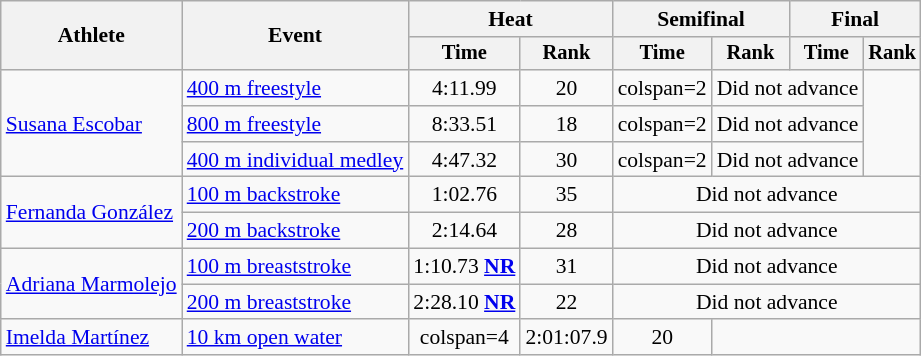<table class=wikitable style="font-size:90%">
<tr>
<th rowspan="2">Athlete</th>
<th rowspan="2">Event</th>
<th colspan="2">Heat</th>
<th colspan="2">Semifinal</th>
<th colspan="2">Final</th>
</tr>
<tr style="font-size:95%">
<th>Time</th>
<th>Rank</th>
<th>Time</th>
<th>Rank</th>
<th>Time</th>
<th>Rank</th>
</tr>
<tr align=center>
<td align=left rowspan=3><a href='#'>Susana Escobar</a></td>
<td align=left><a href='#'>400 m freestyle</a></td>
<td>4:11.99</td>
<td>20</td>
<td>colspan=2 </td>
<td colspan=2>Did not advance</td>
</tr>
<tr align=center>
<td align=left><a href='#'>800 m freestyle</a></td>
<td>8:33.51</td>
<td>18</td>
<td>colspan=2 </td>
<td colspan=2>Did not advance</td>
</tr>
<tr align=center>
<td align=left><a href='#'>400 m individual medley</a></td>
<td>4:47.32</td>
<td>30</td>
<td>colspan=2 </td>
<td colspan=2>Did not advance</td>
</tr>
<tr align=center>
<td align=left rowspan=2><a href='#'>Fernanda González</a></td>
<td align=left><a href='#'>100 m backstroke</a></td>
<td>1:02.76</td>
<td>35</td>
<td colspan=4>Did not advance</td>
</tr>
<tr align=center>
<td align=left><a href='#'>200 m backstroke</a></td>
<td>2:14.64</td>
<td>28</td>
<td colspan=4>Did not advance</td>
</tr>
<tr align=center>
<td align=left rowspan=2><a href='#'>Adriana Marmolejo</a></td>
<td align=left><a href='#'>100 m breaststroke</a></td>
<td>1:10.73 <strong><a href='#'>NR</a></strong></td>
<td>31</td>
<td colspan=4>Did not advance</td>
</tr>
<tr align=center>
<td align=left><a href='#'>200 m breaststroke</a></td>
<td>2:28.10 <strong><a href='#'>NR</a></strong></td>
<td>22</td>
<td colspan=4>Did not advance</td>
</tr>
<tr align=center>
<td align=left><a href='#'>Imelda Martínez</a></td>
<td align=left><a href='#'>10 km open water</a></td>
<td>colspan=4 </td>
<td>2:01:07.9</td>
<td>20</td>
</tr>
</table>
